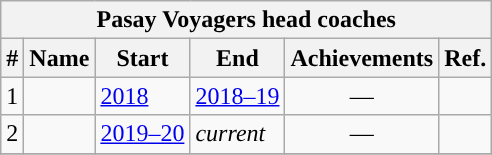<table class="wikitable sortable">
<tr>
<th colspan="6">Pasay Voyagers head coaches</th>
</tr>
<tr>
<th>#</th>
<th>Name</th>
<th>Start</th>
<th>End</th>
<th>Achievements</th>
<th>Ref.</th>
</tr>
<tr>
<td align=center>1</td>
<td></td>
<td><a href='#'>2018</a></td>
<td><a href='#'>2018–19</a></td>
<td align=center>—</td>
<td></td>
</tr>
<tr>
<td align=center>2</td>
<td></td>
<td><a href='#'>2019–20</a></td>
<td><em>current</em></td>
<td align=center>—</td>
<td></td>
</tr>
<tr>
</tr>
</table>
